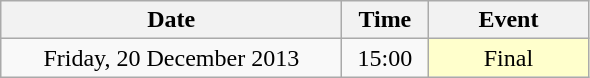<table class = "wikitable" style="text-align:center;">
<tr>
<th width=220>Date</th>
<th width=50>Time</th>
<th width=100>Event</th>
</tr>
<tr>
<td>Friday, 20 December 2013</td>
<td>15:00</td>
<td bgcolor=ffffcc>Final</td>
</tr>
</table>
